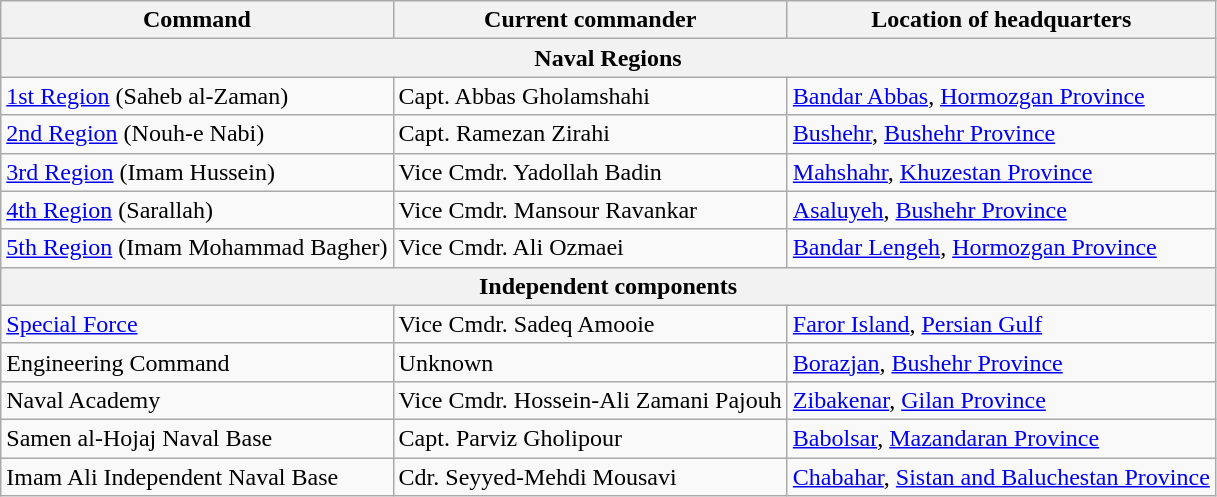<table class="wikitable">
<tr>
<th>Command</th>
<th>Current commander</th>
<th>Location of headquarters</th>
</tr>
<tr>
<th colspan=3>Naval Regions</th>
</tr>
<tr>
<td><a href='#'>1st Region</a> (Saheb al-Zaman)</td>
<td>Capt. Abbas Gholamshahi</td>
<td><a href='#'>Bandar Abbas</a>, <a href='#'>Hormozgan Province</a></td>
</tr>
<tr>
<td><a href='#'>2nd Region</a> (Nouh-e Nabi)</td>
<td>Capt. Ramezan Zirahi</td>
<td><a href='#'>Bushehr</a>, <a href='#'>Bushehr Province</a></td>
</tr>
<tr>
<td><a href='#'>3rd Region</a> (Imam Hussein)</td>
<td>Vice Cmdr. Yadollah Badin</td>
<td><a href='#'>Mahshahr</a>, <a href='#'>Khuzestan Province</a></td>
</tr>
<tr>
<td><a href='#'>4th Region</a> (Sarallah)</td>
<td>Vice Cmdr. Mansour Ravankar</td>
<td><a href='#'>Asaluyeh</a>, <a href='#'>Bushehr Province</a></td>
</tr>
<tr>
<td><a href='#'>5th Region</a> (Imam Mohammad Bagher)</td>
<td>Vice Cmdr. Ali Ozmaei</td>
<td><a href='#'>Bandar Lengeh</a>, <a href='#'>Hormozgan Province</a></td>
</tr>
<tr>
<th colspan=3>Independent components</th>
</tr>
<tr>
<td><a href='#'>Special Force</a></td>
<td>Vice Cmdr. Sadeq Amooie</td>
<td><a href='#'>Faror Island</a>, <a href='#'>Persian Gulf</a></td>
</tr>
<tr>
<td>Engineering Command</td>
<td>Unknown</td>
<td><a href='#'>Borazjan</a>, <a href='#'>Bushehr Province</a></td>
</tr>
<tr>
<td>Naval Academy</td>
<td>Vice Cmdr. Hossein-Ali Zamani Pajouh</td>
<td><a href='#'>Zibakenar</a>, <a href='#'>Gilan Province</a></td>
</tr>
<tr>
<td>Samen al-Hojaj Naval Base</td>
<td>Capt. Parviz Gholipour</td>
<td><a href='#'>Babolsar</a>, <a href='#'>Mazandaran Province</a></td>
</tr>
<tr>
<td>Imam Ali Independent Naval Base</td>
<td>Cdr. Seyyed-Mehdi Mousavi</td>
<td><a href='#'>Chabahar</a>, <a href='#'>Sistan and Baluchestan Province</a></td>
</tr>
</table>
